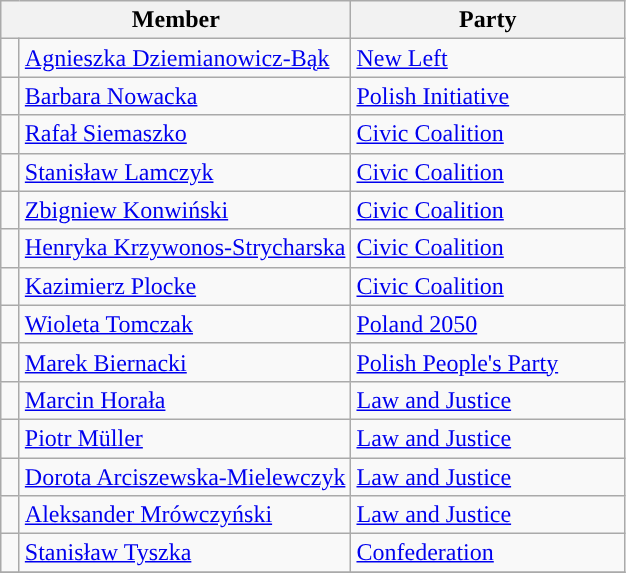<table class="wikitable">
<tr>
<th width=200px colspan=2>Member</th>
<th width=175px>Party</th>
</tr>
<tr>
<td style="background-color: "></td>
<td><a href='#'>Agnieszka Dziemianowicz-Bąk</a></td>
<td><a href='#'>New Left</a></td>
</tr>
<tr>
<td style="background-color: "></td>
<td><a href='#'>Barbara Nowacka</a></td>
<td><a href='#'>Polish Initiative</a></td>
</tr>
<tr>
<td width=5px style="background-color: "></td>
<td><a href='#'>Rafał Siemaszko</a></td>
<td><a href='#'>Civic Coalition</a></td>
</tr>
<tr>
<td width=5px style="background-color: "></td>
<td><a href='#'>Stanisław Lamczyk</a></td>
<td><a href='#'>Civic Coalition</a></td>
</tr>
<tr>
<td style="background-color: "></td>
<td><a href='#'>Zbigniew Konwiński</a></td>
<td><a href='#'>Civic Coalition</a></td>
</tr>
<tr>
<td style="background-color: "></td>
<td><a href='#'>Henryka Krzywonos-Strycharska</a></td>
<td><a href='#'>Civic Coalition</a></td>
</tr>
<tr>
<td style="background-color: "></td>
<td><a href='#'>Kazimierz Plocke</a></td>
<td><a href='#'>Civic Coalition</a></td>
</tr>
<tr>
<td width=5px style="background-color: "></td>
<td><a href='#'>Wioleta Tomczak</a></td>
<td><a href='#'>Poland 2050</a></td>
</tr>
<tr>
<td style="background-color: "></td>
<td><a href='#'>Marek Biernacki</a></td>
<td><a href='#'>Polish People's Party</a></td>
</tr>
<tr>
<td style="background-color: "></td>
<td><a href='#'>Marcin Horała</a></td>
<td><a href='#'>Law and Justice</a></td>
</tr>
<tr>
<td style="background-color: "></td>
<td><a href='#'>Piotr Müller</a></td>
<td><a href='#'>Law and Justice</a></td>
</tr>
<tr>
<td style="background-color: "></td>
<td><a href='#'>Dorota Arciszewska-Mielewczyk</a></td>
<td><a href='#'>Law and Justice</a></td>
</tr>
<tr>
<td style="background-color: "></td>
<td><a href='#'>Aleksander Mrówczyński</a></td>
<td><a href='#'>Law and Justice</a></td>
</tr>
<tr>
<td style="background-color: "></td>
<td><a href='#'>Stanisław Tyszka</a></td>
<td><a href='#'>Confederation</a></td>
</tr>
<tr>
</tr>
</table>
